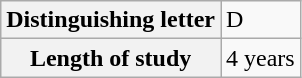<table class="wikitable">
<tr>
<th>Distinguishing letter</th>
<td>D</td>
</tr>
<tr>
<th>Length of study</th>
<td>4 years</td>
</tr>
</table>
